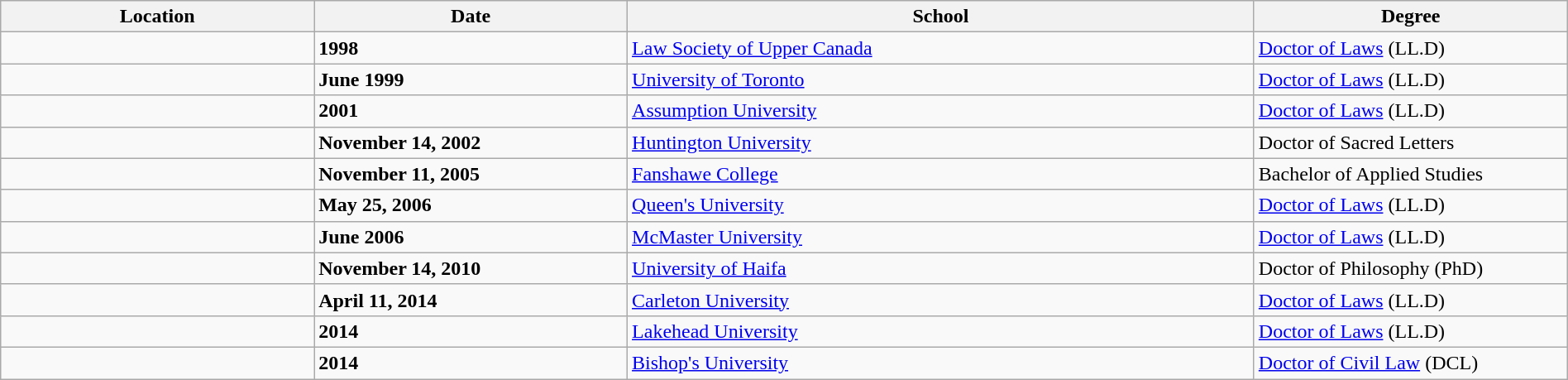<table class="wikitable" style="width:100%;">
<tr>
<th style="width:20%;">Location</th>
<th style="width:20%;">Date</th>
<th style="width:40%;">School</th>
<th style="width:20%;">Degree</th>
</tr>
<tr>
<td></td>
<td><strong>1998</strong></td>
<td><a href='#'>Law Society of Upper Canada</a></td>
<td><a href='#'>Doctor of Laws</a> (LL.D)</td>
</tr>
<tr>
<td></td>
<td><strong>June 1999</strong></td>
<td><a href='#'>University of Toronto</a></td>
<td><a href='#'>Doctor of Laws</a> (LL.D)</td>
</tr>
<tr>
<td></td>
<td><strong>2001</strong></td>
<td><a href='#'>Assumption University</a></td>
<td><a href='#'>Doctor of Laws</a> (LL.D)</td>
</tr>
<tr>
<td></td>
<td><strong>November 14, 2002</strong></td>
<td><a href='#'>Huntington University</a></td>
<td>Doctor of Sacred Letters</td>
</tr>
<tr>
<td></td>
<td><strong>November 11, 2005</strong></td>
<td><a href='#'>Fanshawe College</a></td>
<td>Bachelor of Applied Studies</td>
</tr>
<tr>
<td></td>
<td><strong>May 25, 2006</strong></td>
<td><a href='#'>Queen's University</a></td>
<td><a href='#'>Doctor of Laws</a> (LL.D)</td>
</tr>
<tr>
<td></td>
<td><strong>June 2006</strong></td>
<td><a href='#'>McMaster University</a></td>
<td><a href='#'>Doctor of Laws</a> (LL.D)</td>
</tr>
<tr>
<td></td>
<td><strong>November 14, 2010</strong></td>
<td><a href='#'>University of Haifa</a></td>
<td>Doctor of Philosophy (PhD)</td>
</tr>
<tr>
<td></td>
<td><strong>April 11, 2014</strong></td>
<td><a href='#'>Carleton University</a></td>
<td><a href='#'>Doctor of Laws</a> (LL.D)</td>
</tr>
<tr>
<td></td>
<td><strong>2014</strong></td>
<td><a href='#'>Lakehead University</a></td>
<td><a href='#'>Doctor of Laws</a> (LL.D)</td>
</tr>
<tr>
<td></td>
<td><strong>2014</strong></td>
<td><a href='#'>Bishop's University</a></td>
<td><a href='#'>Doctor of Civil Law</a> (DCL)</td>
</tr>
</table>
